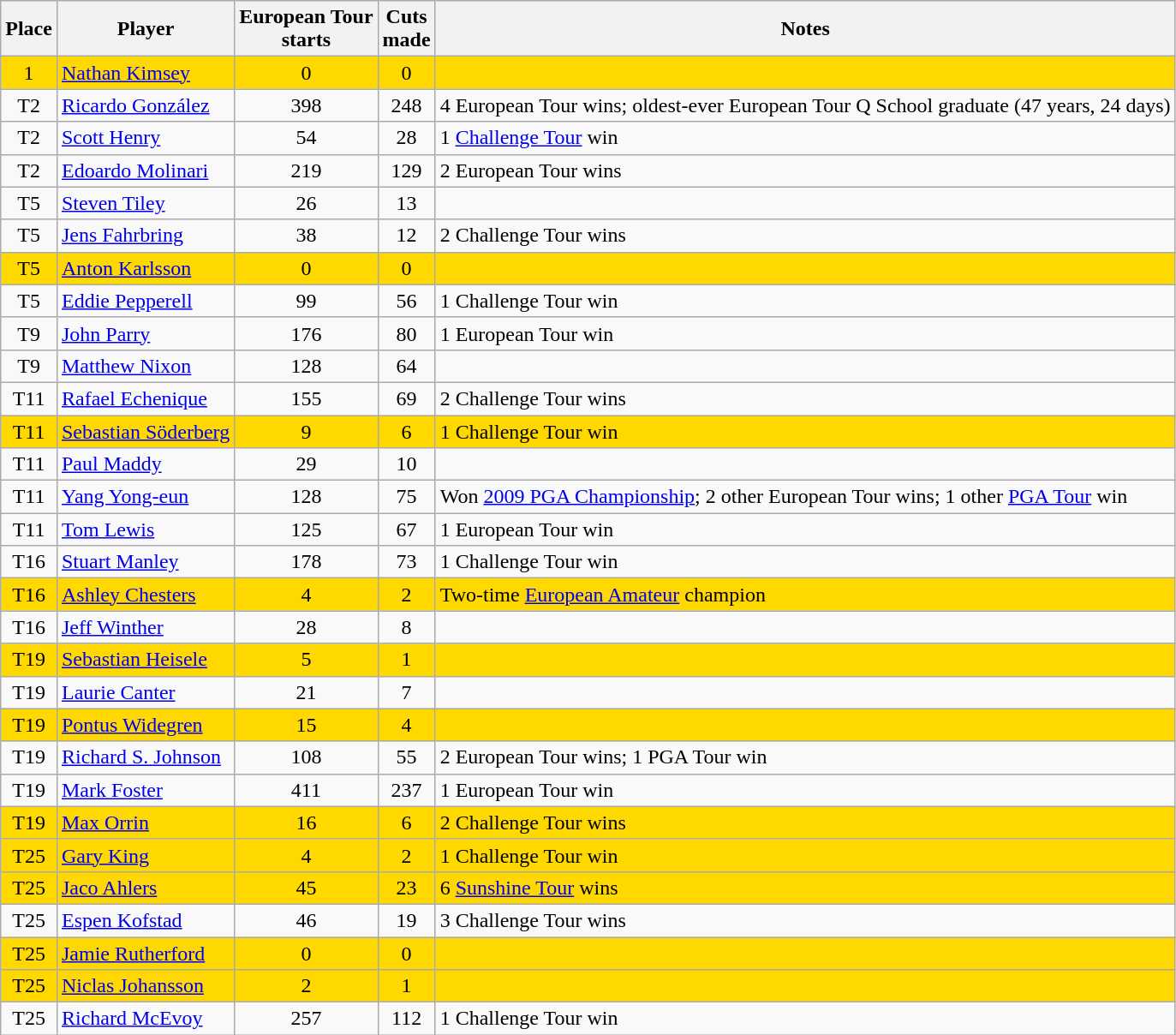<table class="sortable wikitable" style="text-align:center">
<tr>
<th>Place</th>
<th>Player</th>
<th>European Tour<br>starts</th>
<th>Cuts<br>made</th>
<th>Notes</th>
</tr>
<tr style="background:#FFD800;">
<td>1</td>
<td align=left> <a href='#'>Nathan Kimsey</a></td>
<td>0</td>
<td>0</td>
<td align=left></td>
</tr>
<tr>
<td>T2</td>
<td align=left> <a href='#'>Ricardo González</a></td>
<td>398</td>
<td>248</td>
<td align=left>4 European Tour wins; oldest-ever European Tour Q School graduate (47 years, 24 days)</td>
</tr>
<tr>
<td>T2</td>
<td align=left> <a href='#'>Scott Henry</a></td>
<td>54</td>
<td>28</td>
<td align=left>1 <a href='#'>Challenge Tour</a> win</td>
</tr>
<tr>
<td>T2</td>
<td align=left> <a href='#'>Edoardo Molinari</a></td>
<td>219</td>
<td>129</td>
<td align=left>2 European Tour wins</td>
</tr>
<tr>
<td>T5</td>
<td align=left> <a href='#'>Steven Tiley</a></td>
<td>26</td>
<td>13</td>
<td align=left></td>
</tr>
<tr>
<td>T5</td>
<td align=left> <a href='#'>Jens Fahrbring</a></td>
<td>38</td>
<td>12</td>
<td align=left>2 Challenge Tour wins</td>
</tr>
<tr style="background:#FFD800;">
<td>T5</td>
<td align=left> <a href='#'>Anton Karlsson</a></td>
<td>0</td>
<td>0</td>
<td align=left></td>
</tr>
<tr>
<td>T5</td>
<td align=left> <a href='#'>Eddie Pepperell</a></td>
<td>99</td>
<td>56</td>
<td align=left>1 Challenge Tour win</td>
</tr>
<tr>
<td>T9</td>
<td align=left> <a href='#'>John Parry</a></td>
<td>176</td>
<td>80</td>
<td align=left>1 European Tour win</td>
</tr>
<tr>
<td>T9</td>
<td align=left> <a href='#'>Matthew Nixon</a></td>
<td>128</td>
<td>64</td>
<td align=left></td>
</tr>
<tr>
<td>T11</td>
<td align=left> <a href='#'>Rafael Echenique</a></td>
<td>155</td>
<td>69</td>
<td align=left>2 Challenge Tour wins</td>
</tr>
<tr style="background:#FFD800;">
<td>T11</td>
<td align=left> <a href='#'>Sebastian Söderberg</a></td>
<td>9</td>
<td>6</td>
<td align=left>1 Challenge Tour win</td>
</tr>
<tr>
<td>T11</td>
<td align=left> <a href='#'>Paul Maddy</a></td>
<td>29</td>
<td>10</td>
<td align=left></td>
</tr>
<tr>
<td>T11</td>
<td align=left> <a href='#'>Yang Yong-eun</a></td>
<td>128</td>
<td>75</td>
<td align=left>Won <a href='#'>2009 PGA Championship</a>; 2 other European Tour wins; 1 other <a href='#'>PGA Tour</a> win</td>
</tr>
<tr>
<td>T11</td>
<td align=left> <a href='#'>Tom Lewis</a></td>
<td>125</td>
<td>67</td>
<td align=left>1 European Tour win</td>
</tr>
<tr>
<td>T16</td>
<td align=left> <a href='#'>Stuart Manley</a></td>
<td>178</td>
<td>73</td>
<td align=left>1 Challenge Tour win</td>
</tr>
<tr style="background:#FFD800;">
<td>T16</td>
<td align=left> <a href='#'>Ashley Chesters</a></td>
<td>4</td>
<td>2</td>
<td align=left>Two-time <a href='#'>European Amateur</a> champion</td>
</tr>
<tr>
<td>T16</td>
<td align=left> <a href='#'>Jeff Winther</a></td>
<td>28</td>
<td>8</td>
<td align=left></td>
</tr>
<tr style="background:#FFD800;">
<td>T19</td>
<td align=left> <a href='#'>Sebastian Heisele</a></td>
<td>5</td>
<td>1</td>
<td align=left></td>
</tr>
<tr>
<td>T19</td>
<td align=left> <a href='#'>Laurie Canter</a></td>
<td>21</td>
<td>7</td>
<td align=left></td>
</tr>
<tr style="background:#FFD800;">
<td>T19</td>
<td align=left> <a href='#'>Pontus Widegren</a></td>
<td>15</td>
<td>4</td>
<td align=left></td>
</tr>
<tr>
<td>T19</td>
<td align=left> <a href='#'>Richard S. Johnson</a></td>
<td>108</td>
<td>55</td>
<td align=left>2 European Tour wins; 1 PGA Tour win</td>
</tr>
<tr>
<td>T19</td>
<td align=left> <a href='#'>Mark Foster</a></td>
<td>411</td>
<td>237</td>
<td align=left>1 European Tour win</td>
</tr>
<tr style="background:#FFD800;">
<td>T19</td>
<td align=left> <a href='#'>Max Orrin</a></td>
<td>16</td>
<td>6</td>
<td align=left>2 Challenge Tour wins</td>
</tr>
<tr style="background:#FFD800;">
<td>T25</td>
<td align=left> <a href='#'>Gary King</a></td>
<td>4</td>
<td>2</td>
<td align=left>1 Challenge Tour win</td>
</tr>
<tr style="background:#FFD800;">
<td>T25</td>
<td align=left> <a href='#'>Jaco Ahlers</a></td>
<td>45</td>
<td>23</td>
<td align=left>6 <a href='#'>Sunshine Tour</a> wins</td>
</tr>
<tr>
<td>T25</td>
<td align=left> <a href='#'>Espen Kofstad</a></td>
<td>46</td>
<td>19</td>
<td align=left>3 Challenge Tour wins</td>
</tr>
<tr style="background:#FFD800;">
<td>T25</td>
<td align=left> <a href='#'>Jamie Rutherford</a></td>
<td>0</td>
<td>0</td>
<td align=left></td>
</tr>
<tr style="background:#FFD800;">
<td>T25</td>
<td align=left> <a href='#'>Niclas Johansson</a></td>
<td>2</td>
<td>1</td>
<td align=left></td>
</tr>
<tr>
<td>T25</td>
<td align=left> <a href='#'>Richard McEvoy</a></td>
<td>257</td>
<td>112</td>
<td align=left>1 Challenge Tour win</td>
</tr>
</table>
